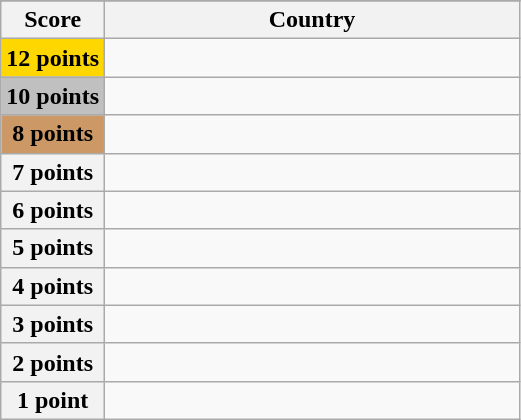<table class="wikitable">
<tr>
</tr>
<tr>
<th scope="col" width="20%">Score</th>
<th scope="col">Country</th>
</tr>
<tr>
<th scope="row" style="background:gold">12 points</th>
<td></td>
</tr>
<tr>
<th scope="row" style="background:silver">10 points</th>
<td></td>
</tr>
<tr>
<th scope="row" style="background:#CC9966">8 points</th>
<td></td>
</tr>
<tr>
<th scope="row">7 points</th>
<td></td>
</tr>
<tr>
<th scope="row">6 points</th>
<td></td>
</tr>
<tr>
<th scope="row">5 points</th>
<td></td>
</tr>
<tr>
<th scope="row">4 points</th>
<td></td>
</tr>
<tr>
<th scope="row">3 points</th>
<td></td>
</tr>
<tr>
<th scope="row">2 points</th>
<td></td>
</tr>
<tr>
<th scope="row">1 point</th>
<td></td>
</tr>
</table>
